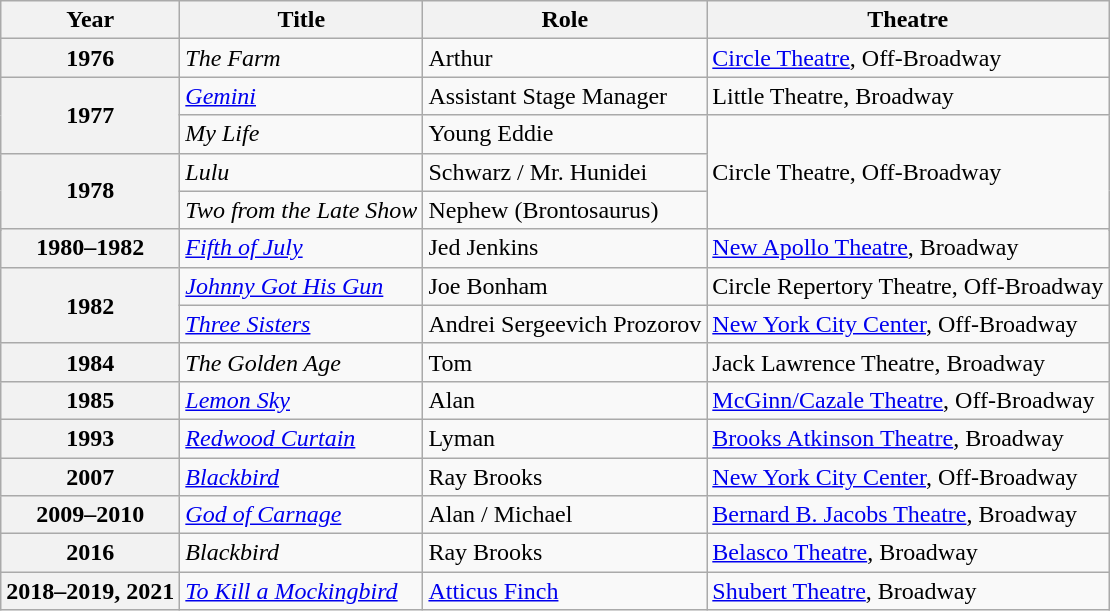<table class="wikitable sortable">
<tr>
<th>Year</th>
<th>Title</th>
<th>Role</th>
<th class="unsortable">Theatre</th>
</tr>
<tr>
<th>1976</th>
<td><em>The Farm</em></td>
<td>Arthur</td>
<td><a href='#'>Circle Theatre</a>, Off-Broadway</td>
</tr>
<tr>
<th rowspan=2>1977</th>
<td><em><a href='#'>Gemini</a></em></td>
<td>Assistant Stage Manager</td>
<td>Little Theatre, Broadway</td>
</tr>
<tr>
<td><em>My Life</em></td>
<td>Young Eddie</td>
<td rowspan=4>Circle Theatre, Off-Broadway</td>
</tr>
<tr>
<th rowspan=3>1978</th>
<td><em>Lulu</em></td>
<td>Schwarz / Mr. Hunidei</td>
</tr>
<tr>
<td><em>Two from the Late Show</em></td>
<td>Nephew (Brontosaurus)</td>
</tr>
<tr>
<td rowspan=2><em><a href='#'>Fifth of July</a></em></td>
<td rowspan=2>Jed Jenkins</td>
</tr>
<tr>
<th>1980–1982</th>
<td><a href='#'>New Apollo Theatre</a>, Broadway</td>
</tr>
<tr>
<th rowspan=2>1982</th>
<td><em><a href='#'>Johnny Got His Gun</a></em></td>
<td>Joe Bonham</td>
<td>Circle Repertory Theatre, Off-Broadway</td>
</tr>
<tr>
<td><em><a href='#'>Three Sisters</a></em></td>
<td>Andrei Sergeevich Prozorov</td>
<td><a href='#'>New York City Center</a>, Off-Broadway</td>
</tr>
<tr>
<th>1984</th>
<td><em>The Golden Age</em></td>
<td>Tom</td>
<td>Jack Lawrence Theatre, Broadway</td>
</tr>
<tr>
<th>1985</th>
<td><em><a href='#'>Lemon Sky</a></em></td>
<td>Alan</td>
<td><a href='#'>McGinn/Cazale Theatre</a>, Off-Broadway</td>
</tr>
<tr>
<th>1993</th>
<td><em><a href='#'>Redwood Curtain</a></em></td>
<td>Lyman</td>
<td><a href='#'>Brooks Atkinson Theatre</a>, Broadway</td>
</tr>
<tr>
<th>2007</th>
<td><em><a href='#'>Blackbird</a></em></td>
<td>Ray Brooks</td>
<td><a href='#'>New York City Center</a>, Off-Broadway</td>
</tr>
<tr>
<th>2009–2010</th>
<td><em><a href='#'>God of Carnage</a></em></td>
<td>Alan / Michael</td>
<td><a href='#'>Bernard B. Jacobs Theatre</a>, Broadway</td>
</tr>
<tr>
<th>2016</th>
<td><em>Blackbird</em></td>
<td>Ray Brooks</td>
<td><a href='#'>Belasco Theatre</a>, Broadway</td>
</tr>
<tr>
<th>2018–2019, 2021</th>
<td><em><a href='#'>To Kill a Mockingbird</a></em></td>
<td><a href='#'>Atticus Finch</a></td>
<td><a href='#'>Shubert Theatre</a>, Broadway</td>
</tr>
</table>
